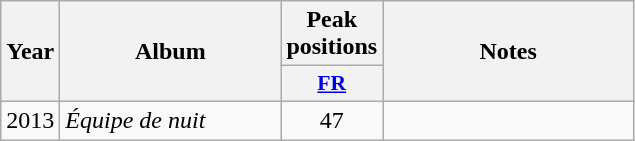<table class="wikitable">
<tr>
<th align="center" rowspan="2" width="10">Year</th>
<th align="center" rowspan="2" width="140">Album</th>
<th align="center" colspan="1" width="20">Peak positions</th>
<th align="center" rowspan="2" width="160">Notes</th>
</tr>
<tr>
<th scope="col" style="width:3em;font-size:90%;"><a href='#'>FR</a><br></th>
</tr>
<tr>
<td style="text-align:center;">2013</td>
<td><em>Équipe de nuit</em></td>
<td style="text-align:center;">47</td>
<td style="text-align:center;"><br></td>
</tr>
</table>
